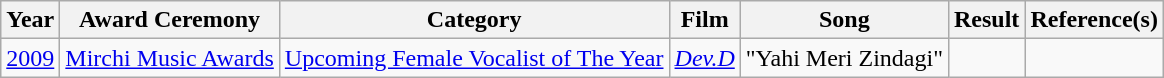<table class="wikitable">
<tr>
<th>Year</th>
<th>Award Ceremony</th>
<th>Category</th>
<th>Film</th>
<th>Song</th>
<th>Result</th>
<th>Reference(s)</th>
</tr>
<tr>
<td><a href='#'>2009</a></td>
<td><a href='#'>Mirchi Music Awards</a></td>
<td><a href='#'>Upcoming Female Vocalist of The Year</a></td>
<td><em><a href='#'>Dev.D</a></em></td>
<td>"Yahi Meri Zindagi"</td>
<td></td>
<td></td>
</tr>
</table>
